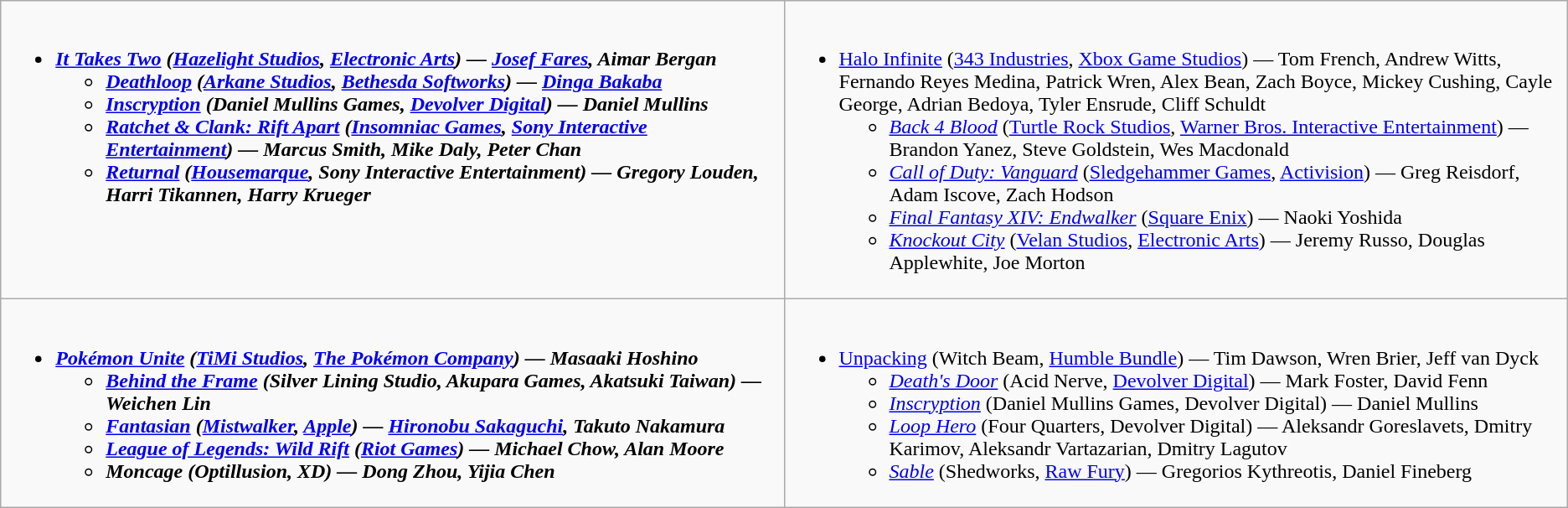<table class="wikitable">
<tr>
<td valign="top" width="50%"><br><ul><li><strong><em><a href='#'>It Takes Two</a><em> (<a href='#'>Hazelight Studios</a>, <a href='#'>Electronic Arts</a>) — <a href='#'>Josef Fares</a>, Aimar Bergan<strong><ul><li></em><a href='#'>Deathloop</a><em> (<a href='#'>Arkane Studios</a>, <a href='#'>Bethesda Softworks</a>) — <a href='#'>Dinga Bakaba</a></li><li></em><a href='#'>Inscryption</a><em> (Daniel Mullins Games, <a href='#'>Devolver Digital</a>) — Daniel Mullins</li><li></em><a href='#'>Ratchet & Clank: Rift Apart</a><em> (<a href='#'>Insomniac Games</a>, <a href='#'>Sony Interactive Entertainment</a>) — Marcus Smith, Mike Daly, Peter Chan</li><li></em><a href='#'>Returnal</a><em> (<a href='#'>Housemarque</a>, Sony Interactive Entertainment) — Gregory Louden, Harri Tikannen, Harry Krueger</li></ul></li></ul></td>
<td valign="top" width="50%"><br><ul><li></em></strong><a href='#'>Halo Infinite</a></em> (<a href='#'>343 Industries</a>, <a href='#'>Xbox Game Studios</a>) — Tom French, Andrew Witts, Fernando Reyes Medina, Patrick Wren, Alex Bean, Zach Boyce, Mickey Cushing, Cayle George, Adrian Bedoya, Tyler Ensrude, Cliff Schuldt</strong><ul><li><em><a href='#'>Back 4 Blood</a></em> (<a href='#'>Turtle Rock Studios</a>, <a href='#'>Warner Bros. Interactive Entertainment</a>) — Brandon Yanez, Steve Goldstein, Wes Macdonald</li><li><em><a href='#'>Call of Duty: Vanguard</a></em> (<a href='#'>Sledgehammer Games</a>, <a href='#'>Activision</a>) — Greg Reisdorf, Adam Iscove, Zach Hodson</li><li><em><a href='#'>Final Fantasy XIV: Endwalker</a></em> (<a href='#'>Square Enix</a>) — Naoki Yoshida</li><li><em><a href='#'>Knockout City</a></em> (<a href='#'>Velan Studios</a>, <a href='#'>Electronic Arts</a>) — Jeremy Russo, Douglas Applewhite, Joe Morton</li></ul></li></ul></td>
</tr>
<tr>
<td valign="top" width="50%"><br><ul><li><strong><em><a href='#'>Pokémon Unite</a><em> (<a href='#'>TiMi Studios</a>, <a href='#'>The Pokémon Company</a>) — Masaaki Hoshino<strong><ul><li></em><a href='#'>Behind the Frame</a><em> (Silver Lining Studio, Akupara Games, Akatsuki Taiwan) — Weichen Lin</li><li></em><a href='#'>Fantasian</a><em> (<a href='#'>Mistwalker</a>, <a href='#'>Apple</a>) — <a href='#'>Hironobu Sakaguchi</a>, Takuto Nakamura</li><li></em><a href='#'>League of Legends: Wild Rift</a><em> (<a href='#'>Riot Games</a>) — Michael Chow, Alan Moore</li><li></em>Moncage<em> (Optillusion, XD) — Dong Zhou, Yijia Chen</li></ul></li></ul></td>
<td valign="top" width="50%"><br><ul><li></em></strong><a href='#'>Unpacking</a></em> (Witch Beam, <a href='#'>Humble Bundle</a>) — Tim Dawson, Wren Brier, Jeff van Dyck</strong><ul><li><em><a href='#'>Death's Door</a></em> (Acid Nerve, <a href='#'>Devolver Digital</a>) — Mark Foster, David Fenn</li><li><em><a href='#'>Inscryption</a></em> (Daniel Mullins Games, Devolver Digital) — Daniel Mullins</li><li><em><a href='#'>Loop Hero</a></em> (Four Quarters, Devolver Digital) — Aleksandr Goreslavets, Dmitry Karimov, Aleksandr Vartazarian, Dmitry Lagutov</li><li><em><a href='#'>Sable</a></em> (Shedworks, <a href='#'>Raw Fury</a>) — Gregorios Kythreotis, Daniel Fineberg</li></ul></li></ul></td>
</tr>
</table>
